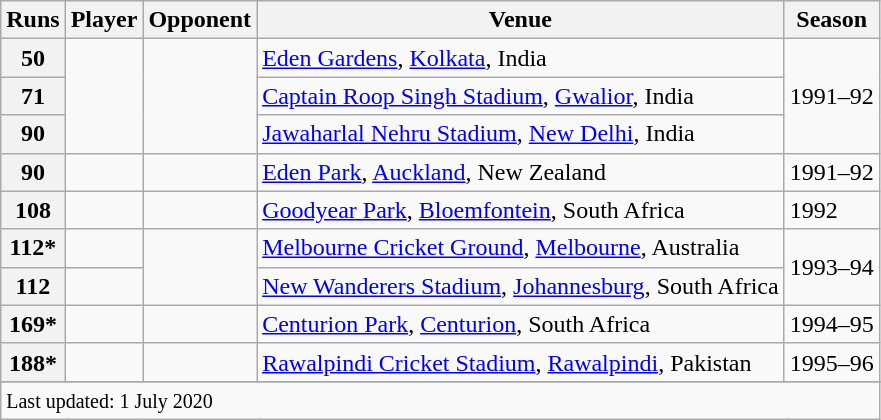<table class="wikitable plainrowheaders sortable">
<tr>
<th scope=col>Runs</th>
<th scope=col>Player</th>
<th scope=col>Opponent</th>
<th scope=col>Venue</th>
<th scope=col>Season</th>
</tr>
<tr>
<th>50</th>
<td rowspan=3></td>
<td rowspan=3></td>
<td><a href='#'>Eden Gardens</a>, <a href='#'>Kolkata</a>, India</td>
<td rowspan=3>1991–92</td>
</tr>
<tr>
<th>71</th>
<td><a href='#'>Captain Roop Singh Stadium</a>, <a href='#'>Gwalior</a>, India</td>
</tr>
<tr>
<th>90</th>
<td><a href='#'>Jawaharlal Nehru Stadium</a>, <a href='#'>New Delhi</a>, India</td>
</tr>
<tr>
<th>90</th>
<td></td>
<td></td>
<td><a href='#'>Eden Park</a>, <a href='#'>Auckland</a>, New Zealand</td>
<td>1991–92 </td>
</tr>
<tr>
<th>108</th>
<td></td>
<td></td>
<td><a href='#'>Goodyear Park</a>, <a href='#'>Bloemfontein</a>, South Africa</td>
<td>1992</td>
</tr>
<tr>
<th>112*</th>
<td></td>
<td rowspan=2></td>
<td><a href='#'>Melbourne Cricket Ground</a>, <a href='#'>Melbourne</a>, Australia</td>
<td rowspan=2>1993–94</td>
</tr>
<tr>
<th>112</th>
<td></td>
<td><a href='#'>New Wanderers Stadium</a>, <a href='#'>Johannesburg</a>, South Africa</td>
</tr>
<tr>
<th>169*</th>
<td></td>
<td></td>
<td><a href='#'>Centurion Park</a>, <a href='#'>Centurion</a>, South Africa</td>
<td>1994–95</td>
</tr>
<tr>
<th>188*</th>
<td></td>
<td></td>
<td><a href='#'>Rawalpindi Cricket Stadium</a>, <a href='#'>Rawalpindi</a>, Pakistan</td>
<td>1995–96 </td>
</tr>
<tr>
</tr>
<tr class=sortbottom>
<td colspan=5><small>Last updated: 1 July 2020</small></td>
</tr>
</table>
